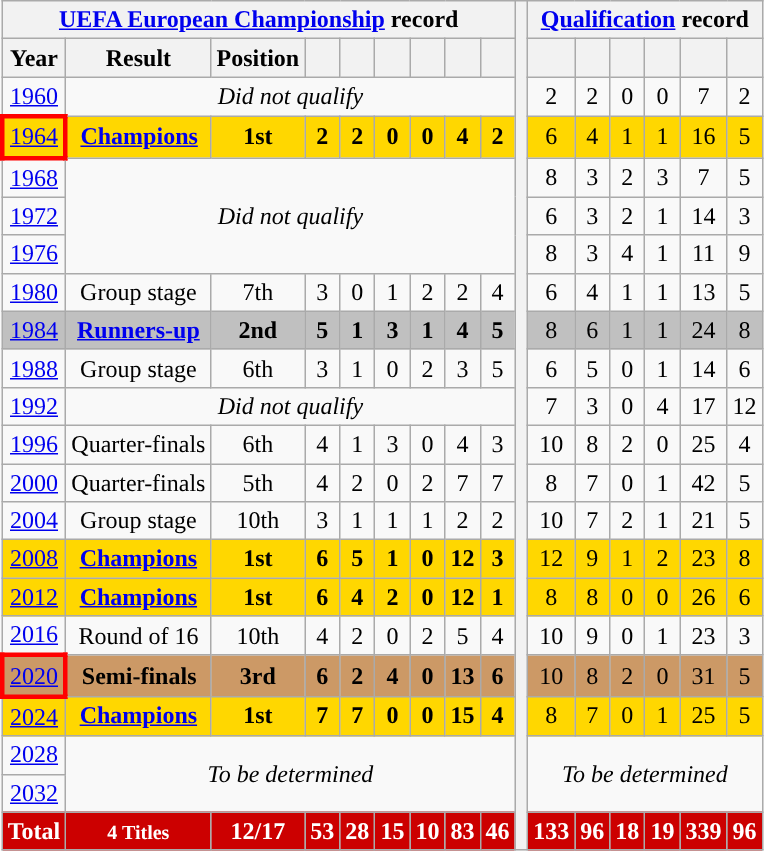<table class="wikitable" style="text-align: center;">
<tr>
<th colspan="9"><a href='#'>UEFA European Championship</a> record</th>
<th style="width:1px;;" rowspan="26"></th>
<th colspan="6"><a href='#'>Qualification</a> record</th>
</tr>
<tr>
<th>Year</th>
<th>Result</th>
<th>Position</th>
<th></th>
<th></th>
<th></th>
<th></th>
<th></th>
<th></th>
<th></th>
<th></th>
<th></th>
<th></th>
<th></th>
<th></th>
</tr>
<tr>
<td> <a href='#'>1960</a></td>
<td colspan=8><em>Did not qualify</em></td>
<td>2</td>
<td>2</td>
<td>0</td>
<td>0</td>
<td>7</td>
<td>2</td>
</tr>
<tr style="background:Gold;">
<td style="border: 3px solid red"> <a href='#'>1964</a></td>
<td><strong><a href='#'>Champions</a></strong></td>
<td><strong>1st</strong></td>
<td><strong>2</strong></td>
<td><strong>2</strong></td>
<td><strong>0</strong></td>
<td><strong>0</strong></td>
<td><strong>4</strong></td>
<td><strong>2</strong></td>
<td>6</td>
<td>4</td>
<td>1</td>
<td>1</td>
<td>16</td>
<td>5</td>
</tr>
<tr>
<td> <a href='#'>1968</a></td>
<td rowspan=3 colspan=8><em>Did not qualify</em></td>
<td>8</td>
<td>3</td>
<td>2</td>
<td>3</td>
<td>7</td>
<td>5</td>
</tr>
<tr>
<td> <a href='#'>1972</a></td>
<td>6</td>
<td>3</td>
<td>2</td>
<td>1</td>
<td>14</td>
<td>3</td>
</tr>
<tr>
<td> <a href='#'>1976</a></td>
<td>8</td>
<td>3</td>
<td>4</td>
<td>1</td>
<td>11</td>
<td>9</td>
</tr>
<tr>
<td> <a href='#'>1980</a></td>
<td>Group stage</td>
<td>7th</td>
<td>3</td>
<td>0</td>
<td>1</td>
<td>2</td>
<td>2</td>
<td>4</td>
<td>6</td>
<td>4</td>
<td>1</td>
<td>1</td>
<td>13</td>
<td>5</td>
</tr>
<tr style="background:Silver;">
<td> <a href='#'>1984</a></td>
<td><strong><a href='#'>Runners-up</a></strong></td>
<td><strong>2nd</strong></td>
<td><strong>5</strong></td>
<td><strong>1</strong></td>
<td><strong>3</strong></td>
<td><strong>1</strong></td>
<td><strong>4</strong></td>
<td><strong>5</strong></td>
<td>8</td>
<td>6</td>
<td>1</td>
<td>1</td>
<td>24</td>
<td>8</td>
</tr>
<tr>
<td> <a href='#'>1988</a></td>
<td>Group stage</td>
<td>6th</td>
<td>3</td>
<td>1</td>
<td>0</td>
<td>2</td>
<td>3</td>
<td>5</td>
<td>6</td>
<td>5</td>
<td>0</td>
<td>1</td>
<td>14</td>
<td>6</td>
</tr>
<tr>
<td> <a href='#'>1992</a></td>
<td colspan=8><em>Did not qualify</em></td>
<td>7</td>
<td>3</td>
<td>0</td>
<td>4</td>
<td>17</td>
<td>12</td>
</tr>
<tr>
<td> <a href='#'>1996</a></td>
<td>Quarter-finals</td>
<td>6th</td>
<td>4</td>
<td>1</td>
<td>3</td>
<td>0</td>
<td>4</td>
<td>3</td>
<td>10</td>
<td>8</td>
<td>2</td>
<td>0</td>
<td>25</td>
<td>4</td>
</tr>
<tr>
<td>  <a href='#'>2000</a></td>
<td>Quarter-finals</td>
<td>5th</td>
<td>4</td>
<td>2</td>
<td>0</td>
<td>2</td>
<td>7</td>
<td>7</td>
<td>8</td>
<td>7</td>
<td>0</td>
<td>1</td>
<td>42</td>
<td>5</td>
</tr>
<tr>
<td> <a href='#'>2004</a></td>
<td>Group stage</td>
<td>10th</td>
<td>3</td>
<td>1</td>
<td>1</td>
<td>1</td>
<td>2</td>
<td>2</td>
<td>10</td>
<td>7</td>
<td>2</td>
<td>1</td>
<td>21</td>
<td>5</td>
</tr>
<tr style="background:Gold;">
<td>  <a href='#'>2008</a></td>
<td><strong><a href='#'>Champions</a></strong></td>
<td><strong>1st</strong></td>
<td><strong>6</strong></td>
<td><strong>5</strong></td>
<td><strong>1</strong></td>
<td><strong>0</strong></td>
<td><strong>12</strong></td>
<td><strong>3</strong></td>
<td>12</td>
<td>9</td>
<td>1</td>
<td>2</td>
<td>23</td>
<td>8</td>
</tr>
<tr style="background:Gold;">
<td>  <a href='#'>2012</a></td>
<td><strong><a href='#'>Champions</a></strong></td>
<td><strong>1st</strong></td>
<td><strong>6</strong></td>
<td><strong>4</strong></td>
<td><strong>2</strong></td>
<td><strong>0</strong></td>
<td><strong>12</strong></td>
<td><strong>1</strong></td>
<td>8</td>
<td>8</td>
<td>0</td>
<td>0</td>
<td>26</td>
<td>6</td>
</tr>
<tr>
<td> <a href='#'>2016</a></td>
<td>Round of 16</td>
<td>10th</td>
<td>4</td>
<td>2</td>
<td>0</td>
<td>2</td>
<td>5</td>
<td>4</td>
<td>10</td>
<td>9</td>
<td>0</td>
<td>1</td>
<td>23</td>
<td>3</td>
</tr>
<tr style="background:#c96;">
<td style="border: 3px solid red"> <a href='#'>2020</a></td>
<td><strong>Semi-finals</strong></td>
<td><strong>3rd</strong></td>
<td><strong>6</strong></td>
<td><strong>2</strong></td>
<td><strong>4</strong></td>
<td><strong>0</strong></td>
<td><strong>13</strong></td>
<td><strong>6</strong></td>
<td>10</td>
<td>8</td>
<td>2</td>
<td>0</td>
<td>31</td>
<td>5</td>
</tr>
<tr style="background:Gold;">
<td> <a href='#'>2024</a></td>
<td><strong><a href='#'>Champions</a></strong></td>
<td><strong>1st</strong></td>
<td><strong>7</strong></td>
<td><strong>7</strong></td>
<td><strong>0</strong></td>
<td><strong>0</strong></td>
<td><strong>15</strong></td>
<td><strong>4</strong></td>
<td>8</td>
<td>7</td>
<td>0</td>
<td>1</td>
<td>25</td>
<td>5</td>
</tr>
<tr>
<td>  <a href='#'>2028</a></td>
<td colspan=8 rowspan=2><em>To be determined</em></td>
<td colspan=6 rowspan=2><em>To be determined</em></td>
</tr>
<tr>
<td>  <a href='#'>2032</a></td>
</tr>
<tr style="color:white;">
<th style="background:#c00;color:white;"><strong>Total</strong></th>
<th style="background:#c00;color:white;"><strong><small>4 Titles</small></strong></th>
<th style="background:#c00;color:white;"><strong>12/17</strong></th>
<th style="background:#c00;color:white;”"><strong>53</strong></th>
<th style="background:#c00;color:white;"><strong>28</strong></th>
<th style="background:#c00;color:white;"><strong>15</strong></th>
<th style="background:#c00;color:white;"><strong>10</strong></th>
<th style="background:#c00;color:white;"><strong>83</strong></th>
<th style="background:#c00;color:white;"><strong>46</strong></th>
<th style="background:#c00;color:white;"><strong>133</strong></th>
<th style="background:#c00;color:white;"><strong>96</strong></th>
<th style="background:#c00;color:white;"><strong>18</strong></th>
<th style="background:#c00;color:white;"><strong>19</strong></th>
<th style="background:#c00;color:white;"><strong>339</strong></th>
<th style="background:#c00;color:white;"><strong>96</strong></th>
</tr>
</table>
